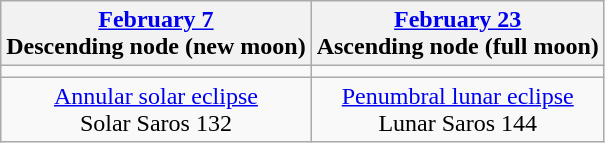<table class="wikitable">
<tr>
<th><a href='#'>February 7</a><br>Descending node (new moon)<br></th>
<th><a href='#'>February 23</a><br>Ascending node (full moon)<br></th>
</tr>
<tr>
<td></td>
<td></td>
</tr>
<tr align=center>
<td><a href='#'>Annular solar eclipse</a><br>Solar Saros 132</td>
<td><a href='#'>Penumbral lunar eclipse</a><br>Lunar Saros 144</td>
</tr>
</table>
